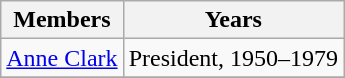<table class="wikitable collapsible">
<tr>
<th>Members</th>
<th>Years</th>
</tr>
<tr>
<td><a href='#'>Anne Clark</a></td>
<td>President, 1950–1979</td>
</tr>
<tr>
</tr>
</table>
